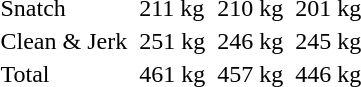<table>
<tr>
<td>Snatch</td>
<td></td>
<td>211 kg</td>
<td></td>
<td>210 kg</td>
<td></td>
<td>201 kg</td>
</tr>
<tr>
<td>Clean & Jerk</td>
<td></td>
<td>251 kg</td>
<td></td>
<td>246 kg</td>
<td></td>
<td>245 kg</td>
</tr>
<tr>
<td>Total</td>
<td></td>
<td>461 kg</td>
<td></td>
<td>457 kg</td>
<td></td>
<td>446 kg</td>
</tr>
</table>
